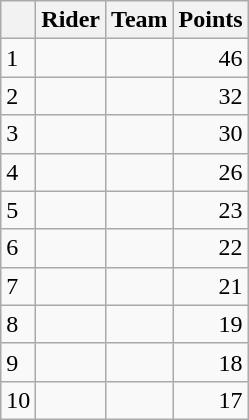<table class="wikitable">
<tr>
<th></th>
<th>Rider</th>
<th>Team</th>
<th>Points</th>
</tr>
<tr>
<td>1</td>
<td> </td>
<td></td>
<td style="text-align:right;">46</td>
</tr>
<tr>
<td>2</td>
<td> </td>
<td></td>
<td style="text-align:right;">32</td>
</tr>
<tr>
<td>3</td>
<td></td>
<td></td>
<td style="text-align:right;">30</td>
</tr>
<tr>
<td>4</td>
<td></td>
<td></td>
<td style="text-align:right;">26</td>
</tr>
<tr>
<td>5</td>
<td></td>
<td></td>
<td style="text-align:right;">23</td>
</tr>
<tr>
<td>6</td>
<td></td>
<td></td>
<td style="text-align:right;">22</td>
</tr>
<tr>
<td>7</td>
<td></td>
<td></td>
<td style="text-align:right;">21</td>
</tr>
<tr>
<td>8</td>
<td></td>
<td></td>
<td style="text-align:right;">19</td>
</tr>
<tr>
<td>9</td>
<td></td>
<td></td>
<td style="text-align:right;">18</td>
</tr>
<tr>
<td>10</td>
<td></td>
<td></td>
<td style="text-align:right;">17</td>
</tr>
</table>
